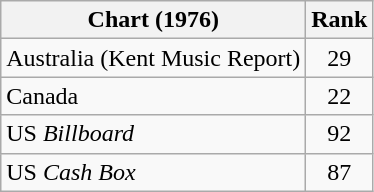<table class="wikitable sortable">
<tr>
<th>Chart (1976)</th>
<th>Rank</th>
</tr>
<tr>
<td>Australia (Kent Music Report)</td>
<td style="text-align:center;">29</td>
</tr>
<tr>
<td>Canada</td>
<td style="text-align:center;">22</td>
</tr>
<tr>
<td>US <em>Billboard</em></td>
<td style="text-align:center;">92</td>
</tr>
<tr>
<td>US <em>Cash Box</em></td>
<td style="text-align:center;">87</td>
</tr>
</table>
